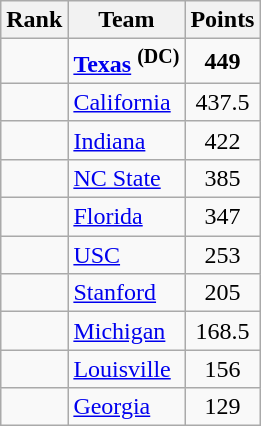<table class="wikitable sortable" style="text-align:center">
<tr>
<th>Rank</th>
<th>Team</th>
<th>Points</th>
</tr>
<tr>
<td></td>
<td align=left><strong><a href='#'>Texas</a></strong> <strong><sup>(DC)</sup></strong></td>
<td><strong>449</strong></td>
</tr>
<tr>
<td></td>
<td align=left><a href='#'>California</a></td>
<td>437.5</td>
</tr>
<tr>
<td></td>
<td align=left><a href='#'>Indiana</a></td>
<td>422</td>
</tr>
<tr>
<td></td>
<td align=left><a href='#'>NC State</a></td>
<td>385</td>
</tr>
<tr>
<td></td>
<td align=left><a href='#'>Florida</a></td>
<td>347</td>
</tr>
<tr>
<td></td>
<td align=left><a href='#'>USC</a></td>
<td>253</td>
</tr>
<tr>
<td></td>
<td align=left><a href='#'>Stanford</a></td>
<td>205</td>
</tr>
<tr>
<td></td>
<td align=left><a href='#'>Michigan</a></td>
<td>168.5</td>
</tr>
<tr>
<td></td>
<td align=left><a href='#'>Louisville</a></td>
<td>156</td>
</tr>
<tr>
<td></td>
<td align=left><a href='#'>Georgia</a></td>
<td>129</td>
</tr>
</table>
